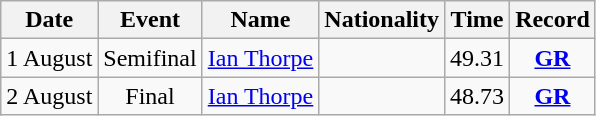<table class=wikitable style=text-align:center>
<tr>
<th>Date</th>
<th>Event</th>
<th>Name</th>
<th>Nationality</th>
<th>Time</th>
<th>Record</th>
</tr>
<tr>
<td>1 August</td>
<td>Semifinal</td>
<td align=left><a href='#'>Ian Thorpe</a></td>
<td align=left></td>
<td>49.31</td>
<td><strong> <a href='#'>GR</a></strong></td>
</tr>
<tr>
<td>2 August</td>
<td>Final</td>
<td align=left><a href='#'>Ian Thorpe</a></td>
<td align=left></td>
<td>48.73</td>
<td><strong> <a href='#'>GR</a></strong></td>
</tr>
</table>
